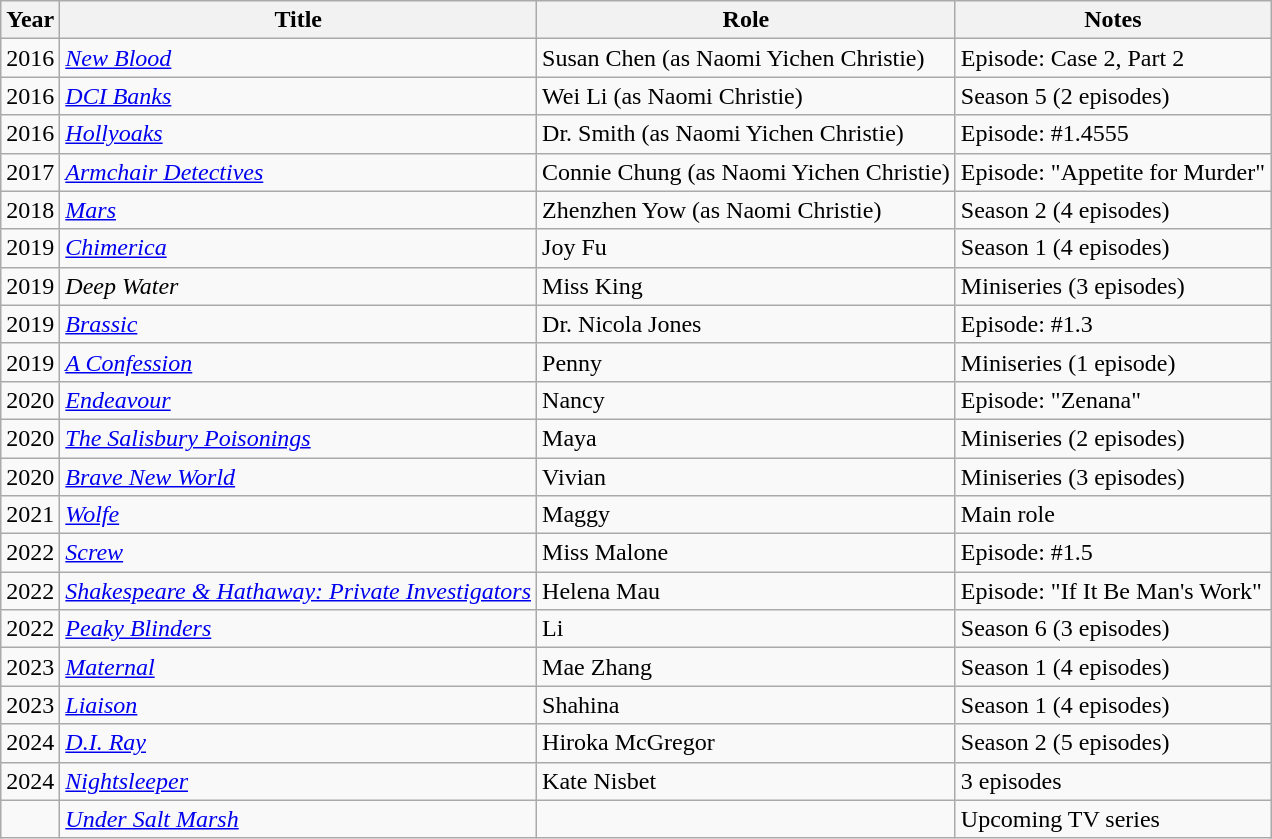<table class="wikitable sortable">
<tr>
<th>Year</th>
<th>Title</th>
<th>Role</th>
<th>Notes</th>
</tr>
<tr>
<td>2016</td>
<td><a href='#'><em>New Blood</em></a></td>
<td>Susan Chen (as Naomi Yichen Christie)</td>
<td>Episode: Case 2, Part 2</td>
</tr>
<tr>
<td>2016</td>
<td><em><a href='#'>DCI Banks</a></em></td>
<td>Wei Li (as Naomi Christie)</td>
<td>Season 5 (2 episodes)</td>
</tr>
<tr>
<td>2016</td>
<td><em><a href='#'>Hollyoaks</a></em></td>
<td>Dr. Smith (as Naomi Yichen Christie)</td>
<td>Episode: #1.4555</td>
</tr>
<tr>
<td>2017</td>
<td><em><a href='#'>Armchair Detectives</a></em></td>
<td>Connie Chung (as Naomi Yichen Christie)</td>
<td>Episode: "Appetite for Murder"</td>
</tr>
<tr>
<td>2018</td>
<td><a href='#'><em>Mars</em></a></td>
<td>Zhenzhen Yow (as Naomi Christie)</td>
<td>Season 2 (4 episodes)</td>
</tr>
<tr>
<td>2019</td>
<td><a href='#'><em>Chimerica</em></a></td>
<td>Joy Fu</td>
<td>Season 1 (4 episodes)</td>
</tr>
<tr>
<td>2019</td>
<td><em>Deep Water</em></td>
<td>Miss King</td>
<td>Miniseries (3 episodes)</td>
</tr>
<tr>
<td>2019</td>
<td><em><a href='#'>Brassic</a></em></td>
<td>Dr. Nicola Jones</td>
<td>Episode: #1.3</td>
</tr>
<tr>
<td>2019</td>
<td><a href='#'><em>A Confession</em></a></td>
<td>Penny</td>
<td>Miniseries (1 episode)</td>
</tr>
<tr>
<td>2020</td>
<td><a href='#'><em>Endeavour</em></a></td>
<td>Nancy</td>
<td>Episode: "Zenana"</td>
</tr>
<tr>
<td>2020</td>
<td><em><a href='#'>The Salisbury Poisonings</a></em></td>
<td>Maya</td>
<td>Miniseries (2 episodes)</td>
</tr>
<tr>
<td>2020</td>
<td><a href='#'><em>Brave New World</em></a></td>
<td>Vivian</td>
<td>Miniseries (3 episodes)</td>
</tr>
<tr>
<td>2021</td>
<td><a href='#'><em>Wolfe</em></a></td>
<td>Maggy</td>
<td>Main role</td>
</tr>
<tr>
<td>2022</td>
<td><a href='#'><em>Screw</em></a></td>
<td>Miss Malone</td>
<td>Episode: #1.5</td>
</tr>
<tr>
<td>2022</td>
<td><em><a href='#'>Shakespeare & Hathaway: Private Investigators</a></em></td>
<td>Helena Mau</td>
<td>Episode: "If It Be Man's Work"</td>
</tr>
<tr>
<td>2022</td>
<td><a href='#'><em>Peaky Blinders</em></a></td>
<td>Li</td>
<td>Season 6 (3 episodes)</td>
</tr>
<tr>
<td>2023</td>
<td><a href='#'><em>Maternal</em></a></td>
<td>Mae Zhang</td>
<td>Season 1 (4 episodes)</td>
</tr>
<tr>
<td>2023</td>
<td><a href='#'><em>Liaison</em></a></td>
<td>Shahina</td>
<td>Season 1 (4 episodes)</td>
</tr>
<tr>
<td>2024</td>
<td><a href='#'><em>D.I. Ray</em></a></td>
<td>Hiroka McGregor</td>
<td>Season 2 (5 episodes)</td>
</tr>
<tr>
<td>2024</td>
<td><em><a href='#'>Nightsleeper</a></em></td>
<td>Kate Nisbet</td>
<td>3 episodes</td>
</tr>
<tr>
<td></td>
<td><em><a href='#'>Under Salt Marsh</a></em></td>
<td></td>
<td>Upcoming TV series</td>
</tr>
</table>
